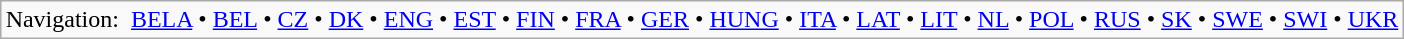<table class="wikitable"  style="margin:auto;">
<tr>
<td>Navigation:  <a href='#'>BELA</a> • <a href='#'>BEL</a> • <a href='#'>CZ</a> • <a href='#'>DK</a> • <a href='#'>ENG</a> • <a href='#'>EST</a> • <a href='#'>FIN</a> • <a href='#'>FRA</a> • <a href='#'>GER</a> • <a href='#'>HUNG</a> • <a href='#'>ITA</a> • <a href='#'>LAT</a> • <a href='#'>LIT</a> • <a href='#'>NL</a> • <a href='#'>POL</a> • <a href='#'>RUS</a> • <a href='#'>SK</a> • <a href='#'>SWE</a> • <a href='#'>SWI</a> • <a href='#'>UKR</a></td>
</tr>
</table>
